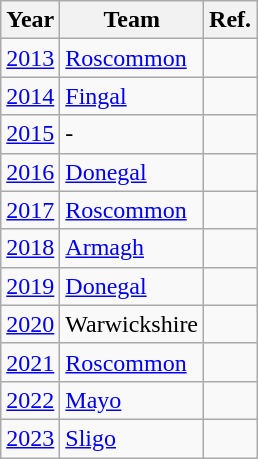<table class="wikitable plainrowheaders sortable">
<tr>
<th scope="col">Year</th>
<th scope="col">Team</th>
<th scope="col">Ref.</th>
</tr>
<tr>
<td><a href='#'>2013</a></td>
<td><a href='#'>Roscommon</a></td>
<td></td>
</tr>
<tr>
<td><a href='#'>2014</a></td>
<td><a href='#'>Fingal</a></td>
<td></td>
</tr>
<tr>
<td><a href='#'>2015</a></td>
<td>-</td>
<td></td>
</tr>
<tr>
<td><a href='#'>2016</a></td>
<td><a href='#'>Donegal</a></td>
<td></td>
</tr>
<tr>
<td><a href='#'>2017</a></td>
<td><a href='#'>Roscommon</a></td>
<td></td>
</tr>
<tr>
<td><a href='#'>2018</a></td>
<td><a href='#'>Armagh</a></td>
<td></td>
</tr>
<tr>
<td><a href='#'>2019</a></td>
<td><a href='#'>Donegal</a></td>
<td></td>
</tr>
<tr>
<td><a href='#'>2020</a></td>
<td>Warwickshire</td>
<td></td>
</tr>
<tr>
<td><a href='#'>2021</a></td>
<td><a href='#'>Roscommon</a></td>
<td></td>
</tr>
<tr>
<td><a href='#'>2022</a></td>
<td><a href='#'>Mayo</a></td>
<td></td>
</tr>
<tr>
<td><a href='#'>2023</a></td>
<td><a href='#'>Sligo</a></td>
<td></td>
</tr>
</table>
